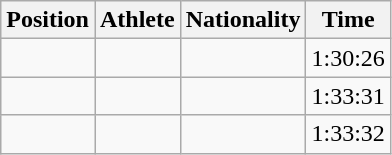<table class="wikitable sortable">
<tr>
<th scope="col">Position</th>
<th scope="col">Athlete</th>
<th scope="col">Nationality</th>
<th scope="col">Time</th>
</tr>
<tr>
<td align=center></td>
<td></td>
<td></td>
<td>1:30:26</td>
</tr>
<tr>
<td align=center></td>
<td></td>
<td></td>
<td>1:33:31</td>
</tr>
<tr>
<td align=center></td>
<td></td>
<td></td>
<td>1:33:32</td>
</tr>
</table>
